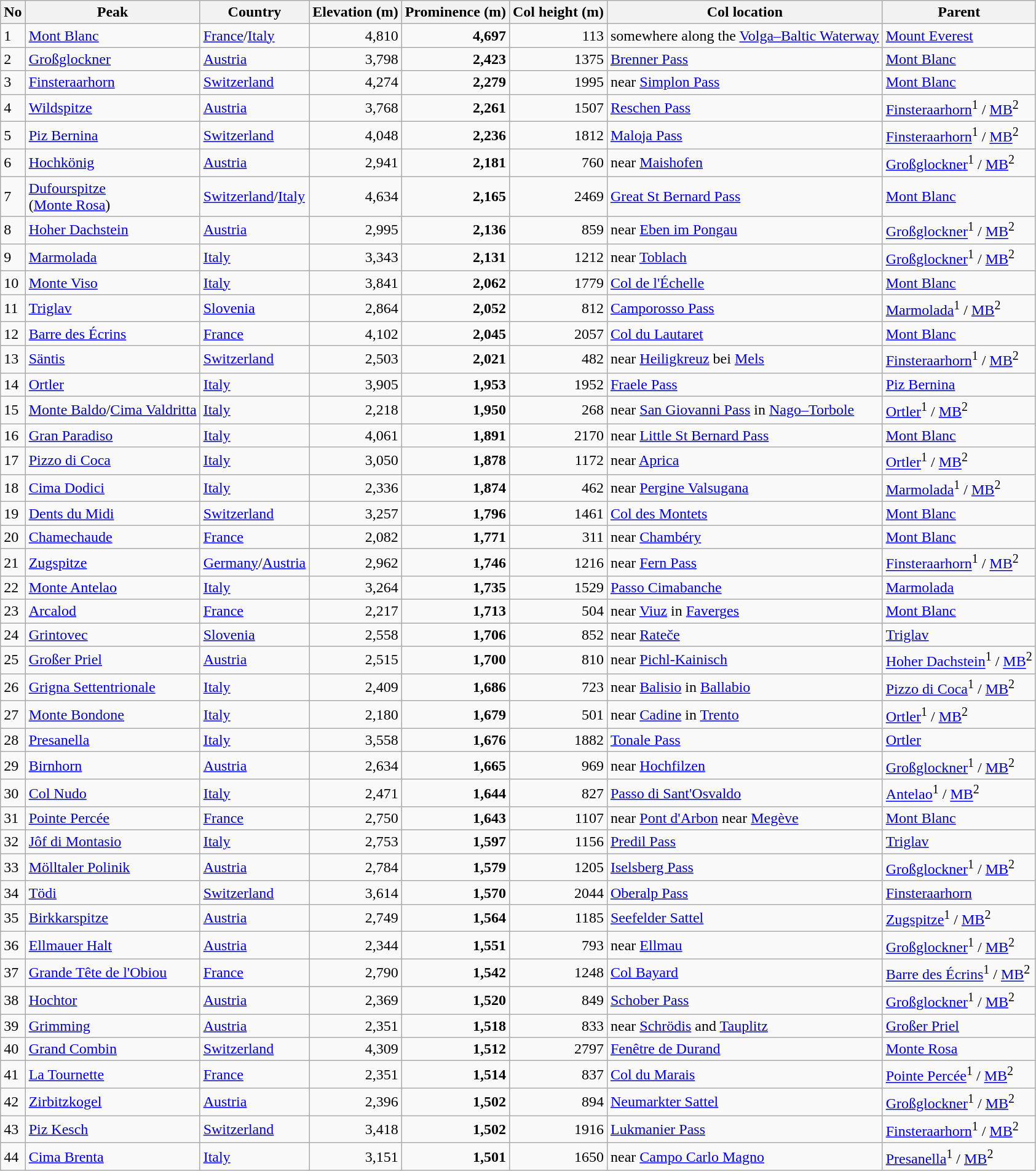<table class="wikitable sortable">
<tr>
<th>No</th>
<th>Peak</th>
<th>Country</th>
<th>Elevation (m)</th>
<th>Prominence (m)</th>
<th>Col height (m)</th>
<th>Col location</th>
<th>Parent</th>
</tr>
<tr>
<td>1</td>
<td><a href='#'>Mont Blanc</a></td>
<td><a href='#'>France</a>/<a href='#'>Italy</a></td>
<td align=right>4,810</td>
<td align=right><strong>4,697</strong></td>
<td align=right>113</td>
<td>somewhere along the <a href='#'>Volga–Baltic Waterway</a></td>
<td><a href='#'>Mount Everest</a></td>
</tr>
<tr>
<td>2</td>
<td><a href='#'>Großglockner</a></td>
<td><a href='#'>Austria</a></td>
<td align=right>3,798</td>
<td align=right><strong>2,423</strong></td>
<td align=right>1375</td>
<td><a href='#'>Brenner Pass</a></td>
<td><a href='#'>Mont Blanc</a></td>
</tr>
<tr>
<td>3</td>
<td><a href='#'>Finsteraarhorn</a></td>
<td><a href='#'>Switzerland</a></td>
<td align=right>4,274</td>
<td align=right><strong>2,279</strong></td>
<td align=right>1995</td>
<td>near <a href='#'>Simplon Pass</a></td>
<td><a href='#'>Mont Blanc</a></td>
</tr>
<tr>
<td>4</td>
<td><a href='#'>Wildspitze</a></td>
<td><a href='#'>Austria</a></td>
<td align=right>3,768</td>
<td align=right><strong>2,261</strong></td>
<td align=right>1507</td>
<td><a href='#'>Reschen Pass</a></td>
<td><a href='#'>Finsteraarhorn</a><sup>1</sup> / <a href='#'>MB</a><sup>2</sup></td>
</tr>
<tr>
<td>5</td>
<td><a href='#'>Piz Bernina</a></td>
<td><a href='#'>Switzerland</a></td>
<td align=right>4,048</td>
<td align=right><strong>2,236</strong></td>
<td align=right>1812</td>
<td><a href='#'>Maloja Pass</a></td>
<td><a href='#'>Finsteraarhorn</a><sup>1</sup> / <a href='#'>MB</a><sup>2</sup></td>
</tr>
<tr>
<td>6</td>
<td><a href='#'>Hochkönig</a></td>
<td><a href='#'>Austria</a></td>
<td align=right>2,941</td>
<td align=right><strong>2,181</strong></td>
<td align=right>760</td>
<td>near <a href='#'>Maishofen</a></td>
<td><a href='#'>Großglockner</a><sup>1</sup> / <a href='#'>MB</a><sup>2</sup></td>
</tr>
<tr>
<td>7</td>
<td><a href='#'>Dufourspitze</a><br>(<a href='#'>Monte Rosa</a>)</td>
<td><a href='#'>Switzerland</a>/<a href='#'>Italy</a></td>
<td align=right>4,634</td>
<td align=right><strong>2,165</strong></td>
<td align=right>2469</td>
<td><a href='#'>Great St Bernard Pass</a></td>
<td><a href='#'>Mont Blanc</a></td>
</tr>
<tr>
<td>8</td>
<td><a href='#'>Hoher Dachstein</a></td>
<td><a href='#'>Austria</a></td>
<td align=right>2,995</td>
<td align=right><strong>2,136</strong></td>
<td align=right>859</td>
<td>near <a href='#'>Eben im Pongau</a></td>
<td><a href='#'>Großglockner</a><sup>1</sup> / <a href='#'>MB</a><sup>2</sup></td>
</tr>
<tr>
<td>9</td>
<td><a href='#'>Marmolada</a></td>
<td><a href='#'>Italy</a></td>
<td align=right>3,343</td>
<td align=right><strong>2,131</strong></td>
<td align=right>1212</td>
<td>near <a href='#'>Toblach</a></td>
<td><a href='#'>Großglockner</a><sup>1</sup> / <a href='#'>MB</a><sup>2</sup></td>
</tr>
<tr>
<td>10</td>
<td><a href='#'>Monte Viso</a></td>
<td><a href='#'>Italy</a></td>
<td align=right>3,841</td>
<td align=right><strong>2,062</strong></td>
<td align=right>1779</td>
<td><a href='#'>Col de l'Échelle</a></td>
<td><a href='#'>Mont Blanc</a></td>
</tr>
<tr>
<td>11</td>
<td><a href='#'>Triglav</a></td>
<td><a href='#'>Slovenia</a></td>
<td align=right>2,864</td>
<td align=right><strong>2,052</strong></td>
<td align=right>812</td>
<td><a href='#'>Camporosso Pass</a></td>
<td><a href='#'>Marmolada</a><sup>1</sup> / <a href='#'>MB</a><sup>2</sup></td>
</tr>
<tr>
<td>12</td>
<td><a href='#'>Barre des Écrins</a></td>
<td><a href='#'>France</a></td>
<td align=right>4,102</td>
<td align=right><strong>2,045</strong></td>
<td align=right>2057</td>
<td><a href='#'>Col du Lautaret</a></td>
<td><a href='#'>Mont Blanc</a></td>
</tr>
<tr>
<td>13</td>
<td><a href='#'>Säntis</a></td>
<td><a href='#'>Switzerland</a></td>
<td align=right>2,503</td>
<td align=right><strong>2,021</strong></td>
<td align=right>482</td>
<td>near <a href='#'>Heiligkreuz</a> bei <a href='#'>Mels</a></td>
<td><a href='#'>Finsteraarhorn</a><sup>1</sup> / <a href='#'>MB</a><sup>2</sup></td>
</tr>
<tr>
<td>14</td>
<td><a href='#'>Ortler</a></td>
<td><a href='#'>Italy</a></td>
<td align=right>3,905</td>
<td align=right><strong>1,953</strong></td>
<td align=right>1952</td>
<td><a href='#'>Fraele Pass</a></td>
<td><a href='#'>Piz Bernina</a></td>
</tr>
<tr>
<td>15</td>
<td><a href='#'>Monte Baldo</a>/<a href='#'>Cima Valdritta</a></td>
<td><a href='#'>Italy</a></td>
<td align=right>2,218</td>
<td align=right><strong>1,950</strong></td>
<td align=right>268</td>
<td>near <a href='#'>San Giovanni Pass</a> in <a href='#'>Nago–Torbole</a></td>
<td><a href='#'>Ortler</a><sup>1</sup> / <a href='#'>MB</a><sup>2</sup></td>
</tr>
<tr>
<td>16</td>
<td><a href='#'>Gran Paradiso</a></td>
<td><a href='#'>Italy</a></td>
<td align=right>4,061</td>
<td align=right><strong>1,891</strong></td>
<td align=right>2170</td>
<td>near <a href='#'>Little St Bernard Pass</a></td>
<td><a href='#'>Mont Blanc</a></td>
</tr>
<tr>
<td>17</td>
<td><a href='#'>Pizzo di Coca</a></td>
<td><a href='#'>Italy</a></td>
<td align=right>3,050</td>
<td align=right><strong>1,878</strong></td>
<td align=right>1172</td>
<td>near <a href='#'>Aprica</a></td>
<td><a href='#'>Ortler</a><sup>1</sup> / <a href='#'>MB</a><sup>2</sup></td>
</tr>
<tr>
<td>18</td>
<td><a href='#'>Cima Dodici</a></td>
<td><a href='#'>Italy</a></td>
<td align=right>2,336</td>
<td align=right><strong>1,874</strong></td>
<td align=right>462</td>
<td>near <a href='#'>Pergine Valsugana</a></td>
<td><a href='#'>Marmolada</a><sup>1</sup> / <a href='#'>MB</a><sup>2</sup></td>
</tr>
<tr>
<td>19</td>
<td><a href='#'>Dents du Midi</a></td>
<td><a href='#'>Switzerland</a></td>
<td align=right>3,257</td>
<td align=right><strong>1,796</strong></td>
<td align=right>1461</td>
<td><a href='#'>Col des Montets</a></td>
<td><a href='#'>Mont Blanc</a></td>
</tr>
<tr>
<td>20</td>
<td><a href='#'>Chamechaude</a></td>
<td><a href='#'>France</a></td>
<td align=right>2,082</td>
<td align=right><strong>1,771</strong></td>
<td align=right>311</td>
<td>near <a href='#'>Chambéry</a></td>
<td><a href='#'>Mont Blanc</a></td>
</tr>
<tr>
<td>21</td>
<td><a href='#'>Zugspitze</a></td>
<td><a href='#'>Germany</a>/<a href='#'>Austria</a></td>
<td align=right>2,962</td>
<td align=right><strong>1,746</strong></td>
<td align=right>1216</td>
<td>near <a href='#'>Fern Pass</a></td>
<td><a href='#'>Finsteraarhorn</a><sup>1</sup> / <a href='#'>MB</a><sup>2</sup></td>
</tr>
<tr>
<td>22</td>
<td><a href='#'>Monte Antelao</a></td>
<td><a href='#'>Italy</a></td>
<td align=right>3,264</td>
<td align=right><strong>1,735</strong></td>
<td align=right>1529</td>
<td><a href='#'>Passo Cimabanche</a></td>
<td><a href='#'>Marmolada</a></td>
</tr>
<tr>
<td>23</td>
<td><a href='#'>Arcalod</a></td>
<td><a href='#'>France</a></td>
<td align=right>2,217</td>
<td align=right><strong>1,713</strong></td>
<td align=right>504</td>
<td>near <a href='#'>Viuz</a> in <a href='#'>Faverges</a></td>
<td><a href='#'>Mont Blanc</a></td>
</tr>
<tr>
<td>24</td>
<td><a href='#'>Grintovec</a></td>
<td><a href='#'>Slovenia</a></td>
<td align=right>2,558</td>
<td align=right><strong>1,706</strong></td>
<td align=right>852</td>
<td>near <a href='#'>Rateče</a></td>
<td><a href='#'>Triglav</a></td>
</tr>
<tr>
<td>25</td>
<td><a href='#'>Großer Priel</a></td>
<td><a href='#'>Austria</a></td>
<td align=right>2,515</td>
<td align=right><strong>1,700</strong></td>
<td align=right>810</td>
<td>near <a href='#'>Pichl-Kainisch</a></td>
<td><a href='#'>Hoher Dachstein</a><sup>1</sup> / <a href='#'>MB</a><sup>2</sup></td>
</tr>
<tr>
<td>26</td>
<td><a href='#'>Grigna Settentrionale</a></td>
<td><a href='#'>Italy</a></td>
<td align=right>2,409</td>
<td align=right><strong>1,686</strong></td>
<td align=right>723</td>
<td>near <a href='#'>Balisio</a> in <a href='#'>Ballabio</a></td>
<td><a href='#'>Pizzo di Coca</a><sup>1</sup> / <a href='#'>MB</a><sup>2</sup></td>
</tr>
<tr>
<td>27</td>
<td><a href='#'>Monte Bondone</a></td>
<td><a href='#'>Italy</a></td>
<td align=right>2,180</td>
<td align=right><strong>1,679</strong></td>
<td align=right>501</td>
<td>near <a href='#'>Cadine</a> in <a href='#'>Trento</a></td>
<td><a href='#'>Ortler</a><sup>1</sup> / <a href='#'>MB</a><sup>2</sup></td>
</tr>
<tr>
<td>28</td>
<td><a href='#'>Presanella</a></td>
<td><a href='#'>Italy</a></td>
<td align=right>3,558</td>
<td align=right><strong>1,676</strong></td>
<td align=right>1882</td>
<td><a href='#'>Tonale Pass</a></td>
<td><a href='#'>Ortler</a></td>
</tr>
<tr>
<td>29</td>
<td><a href='#'>Birnhorn</a></td>
<td><a href='#'>Austria</a></td>
<td align=right>2,634</td>
<td align=right><strong>1,665</strong></td>
<td align=right>969</td>
<td>near <a href='#'>Hochfilzen</a></td>
<td><a href='#'>Großglockner</a><sup>1</sup> / <a href='#'>MB</a><sup>2</sup></td>
</tr>
<tr>
<td>30</td>
<td><a href='#'>Col Nudo</a></td>
<td><a href='#'>Italy</a></td>
<td align=right>2,471</td>
<td align=right><strong>1,644</strong></td>
<td align=right>827</td>
<td><a href='#'>Passo di Sant'Osvaldo</a></td>
<td><a href='#'>Antelao</a><sup>1</sup> / <a href='#'>MB</a><sup>2</sup></td>
</tr>
<tr>
<td>31</td>
<td><a href='#'>Pointe Percée</a></td>
<td><a href='#'>France</a></td>
<td align=right>2,750</td>
<td align=right><strong>1,643</strong></td>
<td align=right>1107</td>
<td>near <a href='#'>Pont d'Arbon</a> near <a href='#'>Megève</a></td>
<td><a href='#'>Mont Blanc</a></td>
</tr>
<tr>
<td>32</td>
<td><a href='#'>Jôf di Montasio</a></td>
<td><a href='#'>Italy</a></td>
<td align=right>2,753</td>
<td align=right><strong>1,597</strong></td>
<td align=right>1156</td>
<td><a href='#'>Predil Pass</a></td>
<td><a href='#'>Triglav</a></td>
</tr>
<tr>
<td>33</td>
<td><a href='#'>Mölltaler Polinik</a></td>
<td><a href='#'>Austria</a></td>
<td align=right>2,784</td>
<td align=right><strong>1,579</strong></td>
<td align=right>1205</td>
<td><a href='#'>Iselsberg Pass</a></td>
<td><a href='#'>Großglockner</a><sup>1</sup> / <a href='#'>MB</a><sup>2</sup></td>
</tr>
<tr>
<td>34</td>
<td><a href='#'>Tödi</a></td>
<td><a href='#'>Switzerland</a></td>
<td align=right>3,614</td>
<td align=right><strong>1,570</strong></td>
<td align=right>2044</td>
<td><a href='#'>Oberalp Pass</a></td>
<td><a href='#'>Finsteraarhorn</a></td>
</tr>
<tr>
<td>35</td>
<td><a href='#'>Birkkarspitze</a></td>
<td><a href='#'>Austria</a></td>
<td align=right>2,749</td>
<td align=right><strong>1,564</strong></td>
<td align=right>1185</td>
<td><a href='#'>Seefelder Sattel</a></td>
<td><a href='#'>Zugspitze</a><sup>1</sup> / <a href='#'>MB</a><sup>2</sup></td>
</tr>
<tr>
<td>36</td>
<td><a href='#'>Ellmauer Halt</a></td>
<td><a href='#'>Austria</a></td>
<td align=right>2,344</td>
<td align=right><strong>1,551</strong></td>
<td align=right>793</td>
<td>near <a href='#'>Ellmau</a></td>
<td><a href='#'>Großglockner</a><sup>1</sup> / <a href='#'>MB</a><sup>2</sup></td>
</tr>
<tr>
<td>37</td>
<td><a href='#'>Grande Tête de l'Obiou</a></td>
<td><a href='#'>France</a></td>
<td align=right>2,790</td>
<td align=right><strong>1,542</strong></td>
<td align=right>1248</td>
<td><a href='#'>Col Bayard</a></td>
<td><a href='#'>Barre des Écrins</a><sup>1</sup> / <a href='#'>MB</a><sup>2</sup></td>
</tr>
<tr>
<td>38</td>
<td><a href='#'>Hochtor</a></td>
<td><a href='#'>Austria</a></td>
<td align=right>2,369</td>
<td align=right><strong>1,520</strong></td>
<td align=right>849</td>
<td><a href='#'>Schober Pass</a></td>
<td><a href='#'>Großglockner</a><sup>1</sup> / <a href='#'>MB</a><sup>2</sup></td>
</tr>
<tr>
<td>39</td>
<td><a href='#'>Grimming</a></td>
<td><a href='#'>Austria</a></td>
<td align=right>2,351</td>
<td align=right><strong>1,518</strong></td>
<td align=right>833</td>
<td>near <a href='#'>Schrödis</a> and <a href='#'>Tauplitz</a></td>
<td><a href='#'>Großer Priel</a></td>
</tr>
<tr>
<td>40</td>
<td><a href='#'>Grand Combin</a></td>
<td><a href='#'>Switzerland</a></td>
<td align=right>4,309</td>
<td align=right><strong>1,512</strong></td>
<td align=right>2797</td>
<td><a href='#'>Fenêtre de Durand</a></td>
<td><a href='#'>Monte Rosa</a></td>
</tr>
<tr>
<td>41</td>
<td><a href='#'>La Tournette</a></td>
<td><a href='#'>France</a></td>
<td align=right>2,351</td>
<td align=right><strong>1,514</strong></td>
<td align=right>837</td>
<td><a href='#'>Col du Marais</a></td>
<td><a href='#'>Pointe Percée</a><sup>1</sup> / <a href='#'>MB</a><sup>2</sup></td>
</tr>
<tr>
<td>42</td>
<td><a href='#'>Zirbitzkogel</a></td>
<td><a href='#'>Austria</a></td>
<td align=right>2,396</td>
<td align=right><strong>1,502</strong></td>
<td align=right>894</td>
<td><a href='#'>Neumarkter Sattel</a></td>
<td><a href='#'>Großglockner</a><sup>1</sup> / <a href='#'>MB</a><sup>2</sup></td>
</tr>
<tr>
<td>43</td>
<td><a href='#'>Piz Kesch</a></td>
<td><a href='#'>Switzerland</a></td>
<td align=right>3,418</td>
<td align=right><strong>1,502</strong></td>
<td align=right>1916</td>
<td><a href='#'>Lukmanier Pass</a></td>
<td><a href='#'>Finsteraarhorn</a><sup>1</sup> / <a href='#'>MB</a><sup>2</sup></td>
</tr>
<tr>
<td>44</td>
<td><a href='#'>Cima Brenta</a></td>
<td><a href='#'>Italy</a></td>
<td align=right>3,151</td>
<td align=right><strong>1,501</strong></td>
<td align=right>1650</td>
<td>near <a href='#'>Campo Carlo Magno</a></td>
<td><a href='#'>Presanella</a><sup>1</sup> / <a href='#'>MB</a><sup>2</sup></td>
</tr>
</table>
